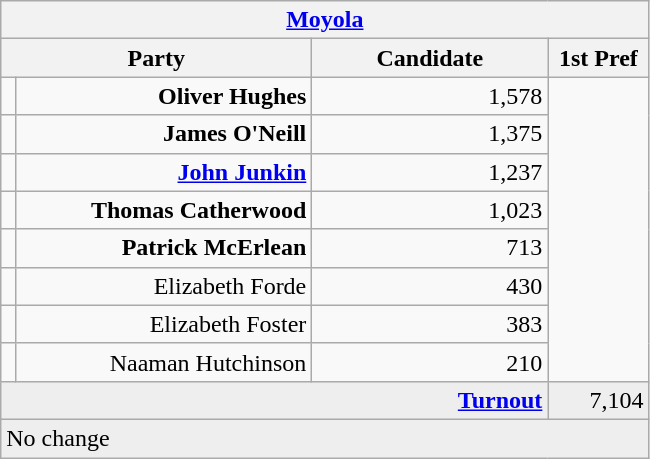<table class="wikitable">
<tr>
<th colspan="4" align="center"><a href='#'>Moyola</a></th>
</tr>
<tr>
<th colspan="2" align="center" width=200>Party</th>
<th width=150>Candidate</th>
<th width=60>1st Pref</th>
</tr>
<tr>
<td></td>
<td align="right"><strong>Oliver Hughes</strong></td>
<td align="right">1,578</td>
</tr>
<tr>
<td></td>
<td align="right"><strong>James O'Neill</strong></td>
<td align="right">1,375</td>
</tr>
<tr>
<td></td>
<td align="right"><strong><a href='#'>John Junkin</a></strong></td>
<td align="right">1,237</td>
</tr>
<tr>
<td></td>
<td align="right"><strong>Thomas Catherwood</strong></td>
<td align="right">1,023</td>
</tr>
<tr>
<td></td>
<td align="right"><strong>Patrick McErlean</strong></td>
<td align="right">713</td>
</tr>
<tr>
<td></td>
<td align="right">Elizabeth Forde</td>
<td align="right">430</td>
</tr>
<tr>
<td></td>
<td align="right">Elizabeth Foster</td>
<td align="right">383</td>
</tr>
<tr>
<td></td>
<td align="right">Naaman Hutchinson</td>
<td align="right">210</td>
</tr>
<tr bgcolor="EEEEEE">
<td colspan=3 align="right"><strong><a href='#'>Turnout</a></strong></td>
<td align="right">7,104</td>
</tr>
<tr>
<td colspan=4 bgcolor="EEEEEE">No change</td>
</tr>
</table>
